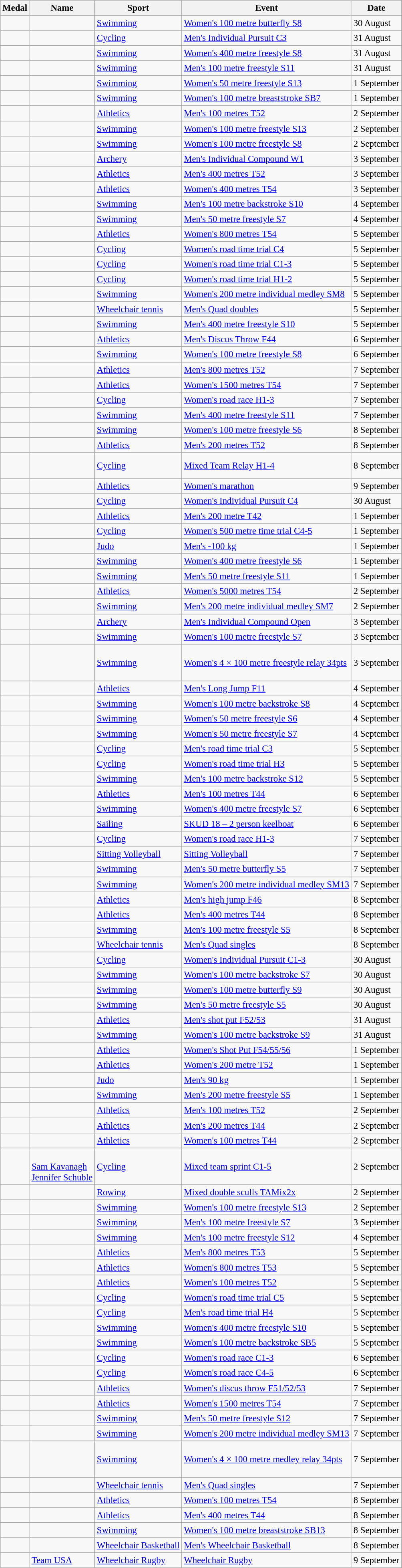<table class="wikitable sortable" style="font-size:95%">
<tr>
<th>Medal</th>
<th>Name</th>
<th>Sport</th>
<th>Event</th>
<th>Date</th>
</tr>
<tr>
<td></td>
<td></td>
<td><a href='#'>Swimming</a></td>
<td><a href='#'>Women's 100 metre butterfly S8</a></td>
<td>30 August</td>
</tr>
<tr>
<td></td>
<td></td>
<td><a href='#'>Cycling</a></td>
<td><a href='#'>Men's Individual Pursuit C3</a></td>
<td>31 August</td>
</tr>
<tr>
<td></td>
<td></td>
<td><a href='#'>Swimming</a></td>
<td><a href='#'>Women's 400 metre freestyle S8</a></td>
<td>31 August</td>
</tr>
<tr>
<td></td>
<td></td>
<td><a href='#'>Swimming</a></td>
<td><a href='#'>Men's 100 metre freestyle S11</a></td>
<td>31 August</td>
</tr>
<tr>
<td></td>
<td></td>
<td><a href='#'>Swimming</a></td>
<td><a href='#'>Women's 50 metre freestyle S13</a></td>
<td>1 September</td>
</tr>
<tr>
<td></td>
<td></td>
<td><a href='#'>Swimming</a></td>
<td><a href='#'>Women's 100 metre breaststroke SB7</a></td>
<td>1 September</td>
</tr>
<tr>
<td></td>
<td></td>
<td><a href='#'>Athletics</a></td>
<td><a href='#'>Men's 100 metres T52</a></td>
<td>2 September</td>
</tr>
<tr>
<td></td>
<td></td>
<td><a href='#'>Swimming</a></td>
<td><a href='#'>Women's 100 metre freestyle S13</a></td>
<td>2 September</td>
</tr>
<tr>
<td></td>
<td></td>
<td><a href='#'>Swimming</a></td>
<td><a href='#'>Women's 100 metre freestyle S8</a></td>
<td>2 September</td>
</tr>
<tr>
<td></td>
<td></td>
<td><a href='#'>Archery</a></td>
<td><a href='#'>Men's Individual Compound W1</a></td>
<td>3 September</td>
</tr>
<tr>
<td></td>
<td></td>
<td><a href='#'>Athletics</a></td>
<td><a href='#'>Men's 400 metres T52</a></td>
<td>3 September</td>
</tr>
<tr>
<td></td>
<td></td>
<td><a href='#'>Athletics</a></td>
<td><a href='#'>Women's 400 metres T54</a></td>
<td>3 September</td>
</tr>
<tr>
<td></td>
<td></td>
<td><a href='#'>Swimming</a></td>
<td><a href='#'>Men's 100 metre backstroke S10</a></td>
<td>4 September</td>
</tr>
<tr>
<td></td>
<td></td>
<td><a href='#'>Swimming</a></td>
<td><a href='#'>Men's 50 metre freestyle S7</a></td>
<td>4 September</td>
</tr>
<tr>
<td></td>
<td></td>
<td><a href='#'>Athletics</a></td>
<td><a href='#'>Women's 800 metres T54</a></td>
<td>5 September</td>
</tr>
<tr>
<td></td>
<td></td>
<td><a href='#'>Cycling</a></td>
<td><a href='#'>Women's road time trial C4</a></td>
<td>5 September</td>
</tr>
<tr>
<td></td>
<td></td>
<td><a href='#'>Cycling</a></td>
<td><a href='#'>Women's road time trial C1-3</a></td>
<td>5 September</td>
</tr>
<tr>
<td></td>
<td></td>
<td><a href='#'>Cycling</a></td>
<td><a href='#'>Women's road time trial H1-2</a></td>
<td>5 September</td>
</tr>
<tr>
<td></td>
<td></td>
<td><a href='#'>Swimming</a></td>
<td><a href='#'>Women's 200 metre individual medley SM8</a></td>
<td>5 September</td>
</tr>
<tr>
<td></td>
<td><br></td>
<td><a href='#'>Wheelchair tennis</a></td>
<td><a href='#'>Men's Quad doubles</a></td>
<td>5 September</td>
</tr>
<tr>
<td></td>
<td></td>
<td><a href='#'>Swimming</a></td>
<td><a href='#'>Men's 400 metre freestyle S10</a></td>
<td>5 September</td>
</tr>
<tr>
<td></td>
<td></td>
<td><a href='#'>Athletics</a></td>
<td><a href='#'>Men's Discus Throw F44</a></td>
<td>6 September</td>
</tr>
<tr>
<td></td>
<td></td>
<td><a href='#'>Swimming</a></td>
<td><a href='#'>Women's 100 metre freestyle S8</a></td>
<td>6 September</td>
</tr>
<tr>
<td></td>
<td></td>
<td><a href='#'>Athletics</a></td>
<td><a href='#'>Men's 800 metres T52</a></td>
<td>7 September</td>
</tr>
<tr>
<td></td>
<td></td>
<td><a href='#'>Athletics</a></td>
<td><a href='#'>Women's 1500 metres T54</a></td>
<td>7 September</td>
</tr>
<tr>
<td></td>
<td></td>
<td><a href='#'>Cycling</a></td>
<td><a href='#'>Women's road race H1-3</a></td>
<td>7 September</td>
</tr>
<tr>
<td></td>
<td></td>
<td><a href='#'>Swimming</a></td>
<td><a href='#'>Men's 400 metre freestyle S11</a></td>
<td>7 September</td>
</tr>
<tr>
<td></td>
<td></td>
<td><a href='#'>Swimming</a></td>
<td><a href='#'>Women's 100 metre freestyle S6</a></td>
<td>8 September</td>
</tr>
<tr>
<td></td>
<td></td>
<td><a href='#'>Athletics</a></td>
<td><a href='#'>Men's 200 metres T52</a></td>
<td>8 September</td>
</tr>
<tr>
<td></td>
<td><br><br></td>
<td><a href='#'>Cycling</a></td>
<td><a href='#'>Mixed Team Relay H1-4</a></td>
<td>8 September</td>
</tr>
<tr>
<td></td>
<td></td>
<td><a href='#'>Athletics</a></td>
<td><a href='#'>Women's marathon</a></td>
<td>9 September</td>
</tr>
<tr>
<td></td>
<td></td>
<td><a href='#'>Cycling</a></td>
<td><a href='#'>Women's Individual Pursuit C4</a></td>
<td>30 August</td>
</tr>
<tr>
<td></td>
<td></td>
<td><a href='#'>Athletics</a></td>
<td><a href='#'>Men's 200 metre T42</a></td>
<td>1 September</td>
</tr>
<tr>
<td></td>
<td></td>
<td><a href='#'>Cycling</a></td>
<td><a href='#'>Women's 500 metre time trial C4-5</a></td>
<td>1 September</td>
</tr>
<tr>
<td></td>
<td></td>
<td><a href='#'>Judo</a></td>
<td><a href='#'>Men's -100 kg</a></td>
<td>1 September</td>
</tr>
<tr>
<td></td>
<td></td>
<td><a href='#'>Swimming</a></td>
<td><a href='#'>Women's 400 metre freestyle S6</a></td>
<td>1 September</td>
</tr>
<tr>
<td></td>
<td></td>
<td><a href='#'>Swimming</a></td>
<td><a href='#'>Men's 50 metre freestyle S11</a></td>
<td>1 September</td>
</tr>
<tr>
<td></td>
<td></td>
<td><a href='#'>Athletics</a></td>
<td><a href='#'>Women's 5000 metres T54</a></td>
<td>2 September</td>
</tr>
<tr>
<td></td>
<td></td>
<td><a href='#'>Swimming</a></td>
<td><a href='#'>Men's 200 metre individual medley SM7</a></td>
<td>2 September</td>
</tr>
<tr>
<td></td>
<td></td>
<td><a href='#'>Archery</a></td>
<td><a href='#'>Men's Individual Compound Open</a></td>
<td>3 September</td>
</tr>
<tr>
<td></td>
<td></td>
<td><a href='#'>Swimming</a></td>
<td><a href='#'>Women's 100 metre freestyle S7</a></td>
<td>3 September</td>
</tr>
<tr>
<td></td>
<td><br><br><br></td>
<td><a href='#'>Swimming</a></td>
<td><a href='#'>Women's 4 × 100 metre freestyle relay 34pts</a></td>
<td>3 September</td>
</tr>
<tr>
<td></td>
<td></td>
<td><a href='#'>Athletics</a></td>
<td><a href='#'>Men's Long Jump F11</a></td>
<td>4 September</td>
</tr>
<tr>
<td></td>
<td></td>
<td><a href='#'>Swimming</a></td>
<td><a href='#'>Women's 100 metre backstroke S8</a></td>
<td>4 September</td>
</tr>
<tr>
<td></td>
<td></td>
<td><a href='#'>Swimming</a></td>
<td><a href='#'>Women's 50 metre freestyle S6</a></td>
<td>4 September</td>
</tr>
<tr>
<td></td>
<td></td>
<td><a href='#'>Swimming</a></td>
<td><a href='#'>Women's 50 metre freestyle S7</a></td>
<td>4 September</td>
</tr>
<tr>
<td></td>
<td></td>
<td><a href='#'>Cycling</a></td>
<td><a href='#'>Men's road time trial C3</a></td>
<td>5 September</td>
</tr>
<tr>
<td></td>
<td></td>
<td><a href='#'>Cycling</a></td>
<td><a href='#'>Women's road time trial H3</a></td>
<td>5 September</td>
</tr>
<tr>
<td></td>
<td></td>
<td><a href='#'>Swimming</a></td>
<td><a href='#'>Men's 100 metre backstroke S12</a></td>
<td>5 September</td>
</tr>
<tr>
<td></td>
<td></td>
<td><a href='#'>Athletics</a></td>
<td><a href='#'>Men's 100 metres T44</a></td>
<td>6 September</td>
</tr>
<tr>
<td></td>
<td></td>
<td><a href='#'>Swimming</a></td>
<td><a href='#'>Women's 400 metre freestyle S7</a></td>
<td>6 September</td>
</tr>
<tr>
<td></td>
<td><br></td>
<td><a href='#'>Sailing</a></td>
<td><a href='#'>SKUD 18 – 2 person keelboat</a></td>
<td>6 September</td>
</tr>
<tr>
<td></td>
<td></td>
<td><a href='#'>Cycling</a></td>
<td><a href='#'>Women's road race H1-3</a></td>
<td>7 September</td>
</tr>
<tr>
<td></td>
<td></td>
<td><a href='#'>Sitting Volleyball</a></td>
<td><a href='#'>Sitting Volleyball</a></td>
<td>7 September</td>
</tr>
<tr>
<td></td>
<td></td>
<td><a href='#'>Swimming</a></td>
<td><a href='#'>Men's 50 metre butterfly S5</a></td>
<td>7 September</td>
</tr>
<tr>
<td></td>
<td></td>
<td><a href='#'>Swimming</a></td>
<td><a href='#'>Women's 200 metre individual medley SM13</a></td>
<td>7 September</td>
</tr>
<tr>
<td></td>
<td></td>
<td><a href='#'>Athletics</a></td>
<td><a href='#'>Men's high jump F46</a></td>
<td>8 September</td>
</tr>
<tr>
<td></td>
<td></td>
<td><a href='#'>Athletics</a></td>
<td><a href='#'>Men's 400 metres T44</a></td>
<td>8 September</td>
</tr>
<tr>
<td></td>
<td></td>
<td><a href='#'>Swimming</a></td>
<td><a href='#'>Men's 100 metre freestyle S5</a></td>
<td>8 September</td>
</tr>
<tr>
<td></td>
<td></td>
<td><a href='#'>Wheelchair tennis</a></td>
<td><a href='#'>Men's Quad singles</a></td>
<td>8 September</td>
</tr>
<tr>
<td></td>
<td></td>
<td><a href='#'>Cycling</a></td>
<td><a href='#'>Women's Individual Pursuit C1-3</a></td>
<td>30 August</td>
</tr>
<tr>
<td></td>
<td></td>
<td><a href='#'>Swimming</a></td>
<td><a href='#'>Women's 100 metre backstroke S7</a></td>
<td>30 August</td>
</tr>
<tr>
<td></td>
<td></td>
<td><a href='#'>Swimming</a></td>
<td><a href='#'>Women's 100 metre butterfly S9</a></td>
<td>30 August</td>
</tr>
<tr>
<td></td>
<td></td>
<td><a href='#'>Swimming</a></td>
<td><a href='#'>Men's 50 metre freestyle S5</a></td>
<td>30 August</td>
</tr>
<tr>
<td></td>
<td></td>
<td><a href='#'>Athletics</a></td>
<td><a href='#'>Men's shot put F52/53</a></td>
<td>31 August</td>
</tr>
<tr>
<td></td>
<td></td>
<td><a href='#'>Swimming</a></td>
<td><a href='#'>Women's 100 metre backstroke S9</a></td>
<td>31 August</td>
</tr>
<tr>
<td></td>
<td></td>
<td><a href='#'>Athletics</a></td>
<td><a href='#'>Women's Shot Put F54/55/56</a></td>
<td>1 September</td>
</tr>
<tr>
<td></td>
<td></td>
<td><a href='#'>Athletics</a></td>
<td><a href='#'>Women's 200 metre T52</a></td>
<td>1 September</td>
</tr>
<tr>
<td></td>
<td></td>
<td><a href='#'>Judo</a></td>
<td><a href='#'>Men's 90 kg</a></td>
<td>1 September</td>
</tr>
<tr>
<td></td>
<td></td>
<td><a href='#'>Swimming</a></td>
<td><a href='#'>Men's 200 metre freestyle S5</a></td>
<td>1 September</td>
</tr>
<tr>
<td></td>
<td></td>
<td><a href='#'>Athletics</a></td>
<td><a href='#'>Men's 100 metres T52</a></td>
<td>2 September</td>
</tr>
<tr>
<td></td>
<td></td>
<td><a href='#'>Athletics</a></td>
<td><a href='#'>Men's 200 metres T44</a></td>
<td>2 September</td>
</tr>
<tr>
<td></td>
<td></td>
<td><a href='#'>Athletics</a></td>
<td><a href='#'>Women's 100 metres T44</a></td>
<td>2 September</td>
</tr>
<tr>
<td></td>
<td><br><a href='#'>Sam Kavanagh</a><br><a href='#'>Jennifer Schuble</a></td>
<td><a href='#'>Cycling</a></td>
<td><a href='#'>Mixed team sprint C1-5</a></td>
<td>2 September</td>
</tr>
<tr>
<td></td>
<td><br> </td>
<td><a href='#'>Rowing</a></td>
<td><a href='#'>Mixed double sculls TAMix2x</a></td>
<td>2 September</td>
</tr>
<tr>
<td></td>
<td></td>
<td><a href='#'>Swimming</a></td>
<td><a href='#'>Women's 100 metre freestyle S13</a></td>
<td>2 September</td>
</tr>
<tr>
<td></td>
<td></td>
<td><a href='#'>Swimming</a></td>
<td><a href='#'>Men's 100 metre freestyle S7</a></td>
<td>3 September</td>
</tr>
<tr>
<td></td>
<td></td>
<td><a href='#'>Swimming</a></td>
<td><a href='#'>Men's 100 metre freestyle S12</a></td>
<td>4 September</td>
</tr>
<tr>
<td></td>
<td></td>
<td><a href='#'>Athletics</a></td>
<td><a href='#'>Men's 800 metres T53</a></td>
<td>5 September</td>
</tr>
<tr>
<td></td>
<td></td>
<td><a href='#'>Athletics</a></td>
<td><a href='#'>Women's 800 metres T53</a></td>
<td>5 September</td>
</tr>
<tr>
<td></td>
<td></td>
<td><a href='#'>Athletics</a></td>
<td><a href='#'>Women's 100 metres T52</a></td>
<td>5 September</td>
</tr>
<tr>
<td></td>
<td></td>
<td><a href='#'>Cycling</a></td>
<td><a href='#'>Women's road time trial C5</a></td>
<td>5 September</td>
</tr>
<tr>
<td></td>
<td></td>
<td><a href='#'>Cycling</a></td>
<td><a href='#'>Men's road time trial H4</a></td>
<td>5 September</td>
</tr>
<tr>
<td></td>
<td></td>
<td><a href='#'>Swimming</a></td>
<td><a href='#'>Women's 400 metre freestyle S10</a></td>
<td>5 September</td>
</tr>
<tr>
<td></td>
<td></td>
<td><a href='#'>Swimming</a></td>
<td><a href='#'>Women's 100 metre backstroke SB5</a></td>
<td>5 September</td>
</tr>
<tr>
<td></td>
<td></td>
<td><a href='#'>Cycling</a></td>
<td><a href='#'>Women's road race C1-3</a></td>
<td>6 September</td>
</tr>
<tr>
<td></td>
<td></td>
<td><a href='#'>Cycling</a></td>
<td><a href='#'>Women's road race C4-5</a></td>
<td>6 September</td>
</tr>
<tr>
<td></td>
<td></td>
<td><a href='#'>Athletics</a></td>
<td><a href='#'>Women's discus throw F51/52/53</a></td>
<td>7 September</td>
</tr>
<tr>
<td></td>
<td></td>
<td><a href='#'>Athletics</a></td>
<td><a href='#'>Women's 1500 metres T54</a></td>
<td>7 September</td>
</tr>
<tr>
<td></td>
<td></td>
<td><a href='#'>Swimming</a></td>
<td><a href='#'>Men's 50 metre freestyle S12</a></td>
<td>7 September</td>
</tr>
<tr>
<td></td>
<td></td>
<td><a href='#'>Swimming</a></td>
<td><a href='#'>Women's 200 metre individual medley SM13</a></td>
<td>7 September</td>
</tr>
<tr>
<td></td>
<td><br><br><br></td>
<td><a href='#'>Swimming</a></td>
<td><a href='#'>Women's 4 × 100 metre medley relay 34pts</a></td>
<td>7 September</td>
</tr>
<tr>
<td></td>
<td></td>
<td><a href='#'>Wheelchair tennis</a></td>
<td><a href='#'>Men's Quad singles</a></td>
<td>7 September</td>
</tr>
<tr>
<td></td>
<td></td>
<td><a href='#'>Athletics</a></td>
<td><a href='#'>Women's 100 metres T54</a></td>
<td>8 September</td>
</tr>
<tr>
<td></td>
<td></td>
<td><a href='#'>Athletics</a></td>
<td><a href='#'>Men's 400 metres T44</a></td>
<td>8 September</td>
</tr>
<tr>
<td></td>
<td></td>
<td><a href='#'>Swimming</a></td>
<td><a href='#'>Women's 100 metre breaststroke SB13</a></td>
<td>8 September</td>
</tr>
<tr>
<td></td>
<td></td>
<td><a href='#'>Wheelchair Basketball</a></td>
<td><a href='#'>Men's Wheelchair Basketball</a></td>
<td>8 September</td>
</tr>
<tr>
<td></td>
<td><a href='#'>Team USA</a></td>
<td><a href='#'>Wheelchair Rugby</a></td>
<td><a href='#'>Wheelchair Rugby</a></td>
<td>9 September</td>
</tr>
</table>
